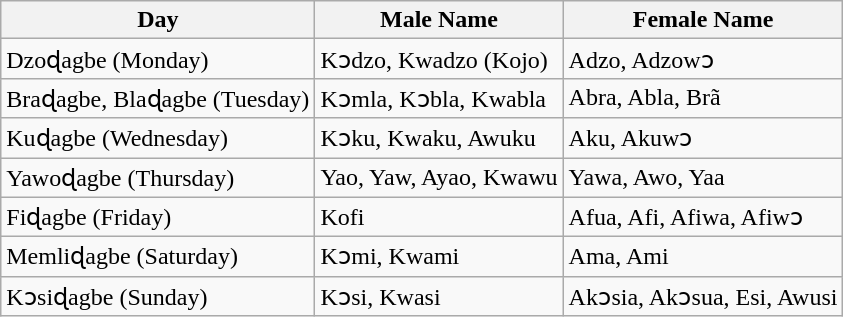<table class="sortable wikitable">
<tr>
<th>Day</th>
<th>Male Name</th>
<th>Female Name</th>
</tr>
<tr>
<td>Dzoɖagbe (Monday)</td>
<td>Kɔdzo, Kwadzo (Kojo)</td>
<td>Adzo, Adzowɔ</td>
</tr>
<tr>
<td>Braɖagbe, Blaɖagbe (Tuesday)</td>
<td>Kɔmla, Kɔbla, Kwabla</td>
<td>Abra, Abla, Brã</td>
</tr>
<tr>
<td>Kuɖagbe (Wednesday)</td>
<td>Kɔku, Kwaku, Awuku</td>
<td>Aku, Akuwɔ</td>
</tr>
<tr>
<td>Yawoɖagbe (Thursday)</td>
<td>Yao, Yaw, Ayao, Kwawu</td>
<td>Yawa, Awo, Yaa</td>
</tr>
<tr>
<td>Fiɖagbe (Friday)</td>
<td>Kofi</td>
<td>Afua, Afi, Afiwa, Afiwɔ</td>
</tr>
<tr>
<td>Memliɖagbe (Saturday)</td>
<td>Kɔmi, Kwami</td>
<td>Ama, Ami</td>
</tr>
<tr>
<td>Kɔsiɖagbe (Sunday)</td>
<td>Kɔsi, Kwasi</td>
<td>Akɔsia, Akɔsua, Esi, Awusi</td>
</tr>
</table>
